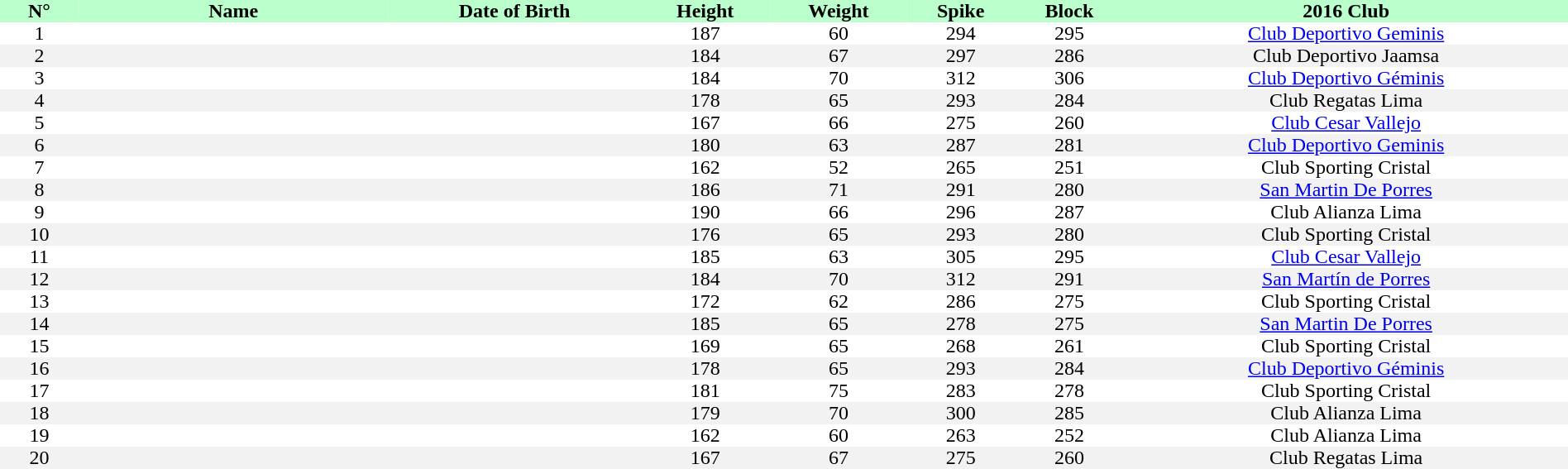<table style="text-align:center;" cellpadding=0 cellspacing=0 width=100%>
<tr style="background: #bbffcc;">
<th width="5%">N°</th>
<th width=250px>Name</th>
<th>Date of Birth</th>
<th>Height</th>
<th>Weight</th>
<th>Spike</th>
<th>Block</th>
<th>2016 Club</th>
</tr>
<tr>
<td>1</td>
<td></td>
<td></td>
<td>187</td>
<td>60</td>
<td>294</td>
<td>295</td>
<td><a href='#'>Club Deportivo Geminis</a></td>
</tr>
<tr bgcolor="#f2f2f2">
<td>2</td>
<td></td>
<td></td>
<td>184</td>
<td>67</td>
<td>297</td>
<td>286</td>
<td>Club Deportivo Jaamsa</td>
</tr>
<tr>
<td>3</td>
<td></td>
<td></td>
<td>184</td>
<td>70</td>
<td>312</td>
<td>306</td>
<td><a href='#'>Club Deportivo Géminis</a></td>
</tr>
<tr bgcolor="#f2f2f2">
<td>4</td>
<td></td>
<td></td>
<td>178</td>
<td>65</td>
<td>293</td>
<td>284</td>
<td>Club Regatas Lima</td>
</tr>
<tr>
<td>5</td>
<td></td>
<td></td>
<td>167</td>
<td>66</td>
<td>275</td>
<td>260</td>
<td><a href='#'>Club Cesar Vallejo</a></td>
</tr>
<tr bgcolor="#f2f2f2">
<td>6</td>
<td></td>
<td></td>
<td>180</td>
<td>63</td>
<td>287</td>
<td>281</td>
<td><a href='#'>Club Deportivo Geminis</a></td>
</tr>
<tr>
<td>7</td>
<td></td>
<td></td>
<td>162</td>
<td>52</td>
<td>265</td>
<td>251</td>
<td>Club Sporting Cristal</td>
</tr>
<tr bgcolor="#f2f2f2">
<td>8</td>
<td></td>
<td></td>
<td>186</td>
<td>71</td>
<td>291</td>
<td>280</td>
<td><a href='#'>San Martin De Porres</a></td>
</tr>
<tr>
<td>9</td>
<td></td>
<td></td>
<td>190</td>
<td>66</td>
<td>296</td>
<td>287</td>
<td>Club Alianza Lima</td>
</tr>
<tr bgcolor="#f2f2f2">
<td>10</td>
<td></td>
<td></td>
<td>176</td>
<td>65</td>
<td>293</td>
<td>280</td>
<td>Club Sporting Cristal</td>
</tr>
<tr>
<td>11</td>
<td></td>
<td></td>
<td>185</td>
<td>63</td>
<td>305</td>
<td>295</td>
<td><a href='#'>Club Cesar Vallejo</a></td>
</tr>
<tr bgcolor="#f2f2f2">
<td>12</td>
<td></td>
<td></td>
<td>184</td>
<td>70</td>
<td>312</td>
<td>291</td>
<td><a href='#'>San Martín de Porres</a></td>
</tr>
<tr>
<td>13</td>
<td></td>
<td></td>
<td>172</td>
<td>62</td>
<td>286</td>
<td>275</td>
<td>Club Sporting Cristal</td>
</tr>
<tr bgcolor="#f2f2f2">
<td>14</td>
<td></td>
<td></td>
<td>185</td>
<td>65</td>
<td>278</td>
<td>275</td>
<td><a href='#'>San Martin De Porres</a></td>
</tr>
<tr>
<td>15</td>
<td></td>
<td></td>
<td>169</td>
<td>65</td>
<td>268</td>
<td>261</td>
<td>Club Sporting Cristal</td>
</tr>
<tr bgcolor="#f2f2f2">
<td>16</td>
<td></td>
<td></td>
<td>178</td>
<td>65</td>
<td>293</td>
<td>284</td>
<td><a href='#'>Club Deportivo Géminis</a></td>
</tr>
<tr>
<td>17</td>
<td></td>
<td></td>
<td>181</td>
<td>75</td>
<td>283</td>
<td>278</td>
<td>Club Sporting Cristal</td>
</tr>
<tr bgcolor="#f2f2f2">
<td>18</td>
<td></td>
<td></td>
<td>179</td>
<td>70</td>
<td>300</td>
<td>285</td>
<td>Club Alianza Lima</td>
</tr>
<tr>
<td>19</td>
<td></td>
<td></td>
<td>162</td>
<td>60</td>
<td>263</td>
<td>252</td>
<td>Club Alianza Lima</td>
</tr>
<tr bgcolor="#f2f2f2">
<td>20</td>
<td></td>
<td></td>
<td>167</td>
<td>67</td>
<td>275</td>
<td>260</td>
<td>Club Regatas Lima</td>
</tr>
</table>
